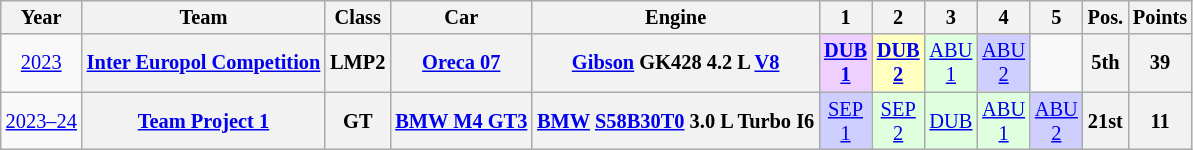<table class="wikitable" style="text-align:center; font-size:85%">
<tr>
<th>Year</th>
<th>Team</th>
<th>Class</th>
<th>Car</th>
<th>Engine</th>
<th>1</th>
<th>2</th>
<th>3</th>
<th>4</th>
<th>5</th>
<th>Pos.</th>
<th>Points</th>
</tr>
<tr>
<td><a href='#'>2023</a></td>
<th nowrap><a href='#'>Inter Europol Competition</a></th>
<th>LMP2</th>
<th nowrap><a href='#'>Oreca 07</a></th>
<th nowrap><a href='#'>Gibson</a> GK428 4.2 L <a href='#'>V8</a></th>
<td style="background:#EFCFFF;"><strong><a href='#'>DUB<br>1</a></strong><br></td>
<td style="background:#FFFFBF;"><strong><a href='#'>DUB<br>2</a></strong><br></td>
<td style="background:#DFFFDF;"><a href='#'>ABU<br>1</a><br></td>
<td style="background:#CFCFFF;"><a href='#'>ABU<br>2</a><br></td>
<td></td>
<th>5th</th>
<th>39</th>
</tr>
<tr>
<td nowrap><a href='#'>2023–24</a></td>
<th nowrap><a href='#'>Team Project 1</a></th>
<th>GT</th>
<th nowrap><a href='#'>BMW M4 GT3</a></th>
<th nowrap><a href='#'>BMW</a> <a href='#'>S58B30T0</a> 3.0 L Turbo I6</th>
<td style="background:#CFCFFF;"><a href='#'>SEP<br>1</a><br></td>
<td style="background:#DFFFDF;"><a href='#'>SEP<br>2</a><br></td>
<td style="background:#DFFFDF;"><a href='#'>DUB</a><br></td>
<td style="background:#DFFFDF;"><a href='#'>ABU<br>1</a><br></td>
<td style="background:#CFCFFF;"><a href='#'>ABU<br>2</a><br></td>
<th>21st</th>
<th>11</th>
</tr>
</table>
